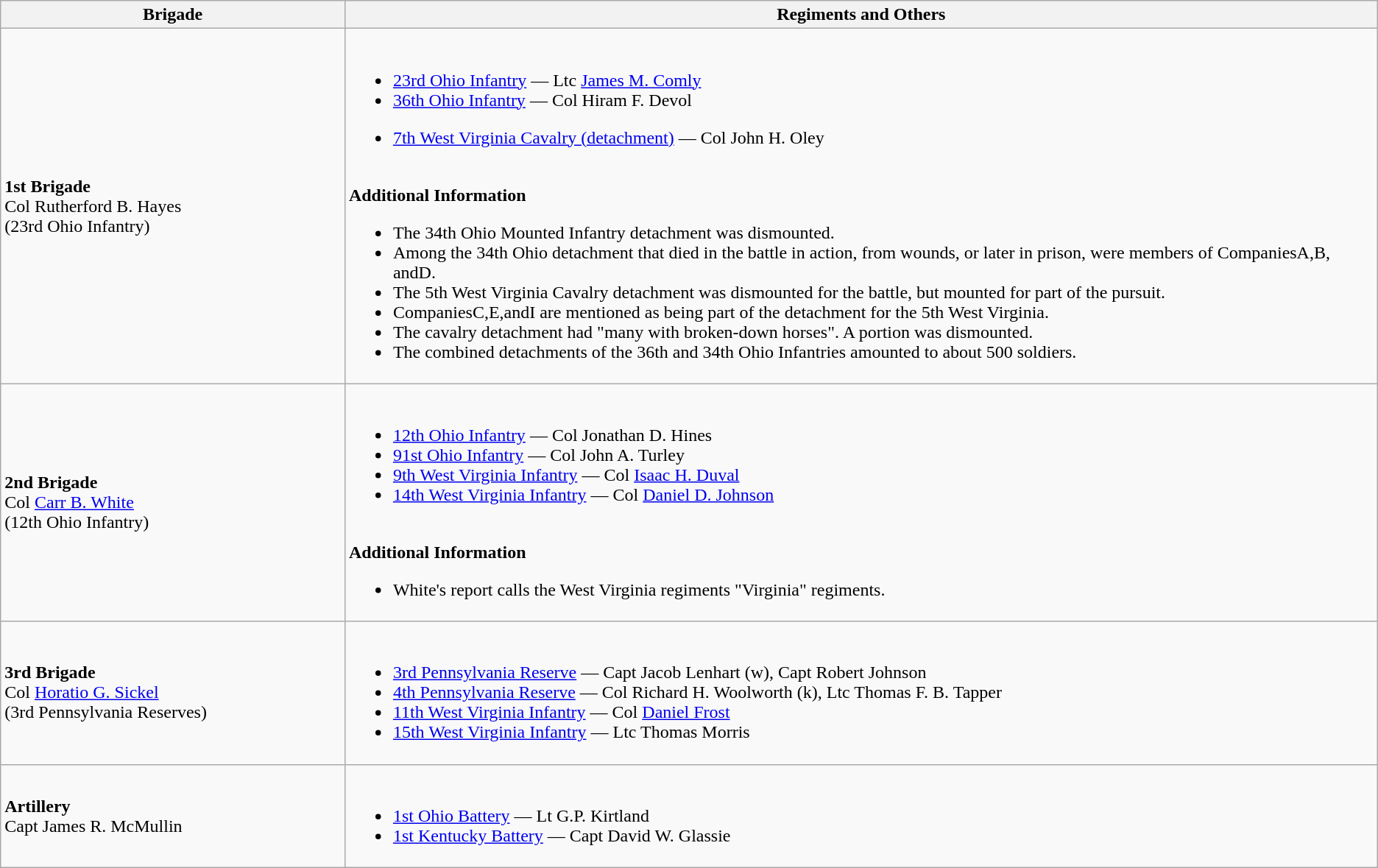<table class="wikitable">
<tr>
<th width=25%>Brigade</th>
<th>Regiments and Others</th>
</tr>
<tr>
<td><strong>1st Brigade</strong><br>Col Rutherford B. Hayes<br>(23rd Ohio Infantry)</td>
<td><br><ul><li><a href='#'>23rd Ohio Infantry</a> — Ltc <a href='#'>James M. Comly</a></li><li><a href='#'>36th Ohio Infantry</a> — Col Hiram F. Devol</li></ul><ul><li><a href='#'>7th West Virginia Cavalry (detachment)</a> — Col John H. Oley</li></ul><br>
<strong>Additional Information</strong><ul><li>The 34th Ohio Mounted Infantry detachment was dismounted.</li><li>Among the 34th Ohio detachment that died in the battle in action, from wounds, or later in prison, were members of CompaniesA,B, andD.</li><li>The 5th West Virginia Cavalry detachment was dismounted for the battle, but mounted for part of the pursuit.</li><li>CompaniesC,E,andI are mentioned as being part of the detachment for the 5th West Virginia.</li><li>The cavalry detachment had "many with broken-down horses". A portion was dismounted.</li><li>The combined detachments of the 36th and 34th Ohio Infantries amounted to about 500 soldiers.</li></ul></td>
</tr>
<tr>
<td><strong>2nd Brigade</strong><br>Col <a href='#'>Carr B. White</a><br>(12th Ohio Infantry)</td>
<td><br><ul><li><a href='#'>12th Ohio Infantry</a> — Col Jonathan D. Hines</li><li><a href='#'>91st Ohio Infantry</a> — Col John A. Turley</li><li><a href='#'>9th West Virginia Infantry</a> — Col <a href='#'>Isaac H. Duval</a></li><li><a href='#'>14th West Virginia Infantry</a> — Col <a href='#'>Daniel D. Johnson</a></li></ul><br>
<strong>Additional Information</strong><ul><li>White's report calls the West Virginia regiments "Virginia" regiments.</li></ul></td>
</tr>
<tr>
<td><strong>3rd Brigade</strong><br>Col <a href='#'>Horatio G. Sickel</a><br>(3rd Pennsylvania Reserves)</td>
<td><br><ul><li><a href='#'>3rd Pennsylvania Reserve</a> — Capt Jacob Lenhart (w), Capt Robert Johnson</li><li><a href='#'>4th Pennsylvania Reserve</a> — Col Richard H. Woolworth (k), Ltc Thomas F. B. Tapper</li><li><a href='#'>11th West Virginia Infantry</a> — Col <a href='#'>Daniel Frost</a></li><li><a href='#'>15th West Virginia Infantry</a> — Ltc Thomas Morris</li></ul></td>
</tr>
<tr>
<td><strong>Artillery</strong><br>Capt James R. McMullin</td>
<td><br><ul><li><a href='#'>1st Ohio Battery</a> — Lt G.P. Kirtland</li><li><a href='#'>1st Kentucky Battery</a> — Capt David W. Glassie</li></ul></td>
</tr>
</table>
